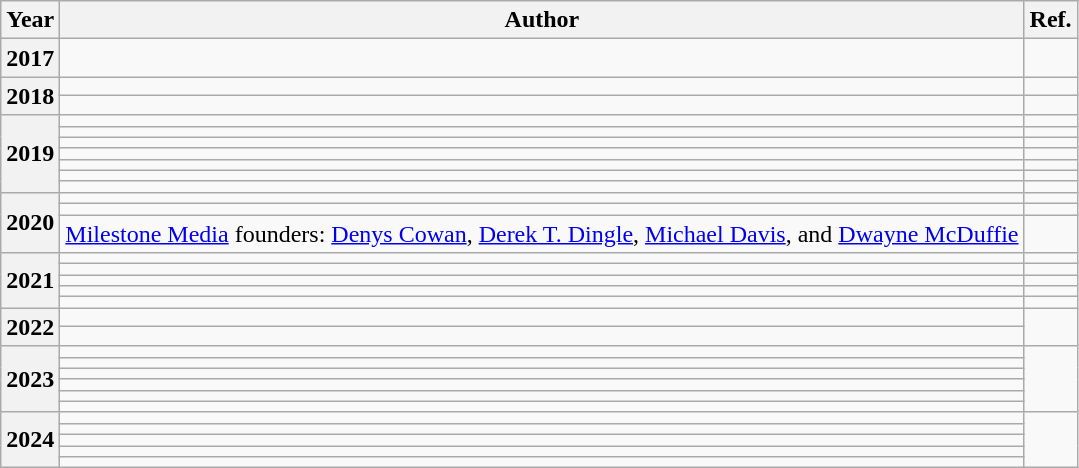<table class="wikitable sortable mw-collapsible">
<tr>
<th>Year</th>
<th>Author</th>
<th>Ref.</th>
</tr>
<tr>
<th>2017</th>
<td></td>
<td></td>
</tr>
<tr>
<th rowspan="2">2018</th>
<td></td>
<td></td>
</tr>
<tr>
<td></td>
<td></td>
</tr>
<tr>
<th rowspan="7">2019</th>
<td></td>
<td></td>
</tr>
<tr>
<td></td>
<td></td>
</tr>
<tr>
<td></td>
<td></td>
</tr>
<tr>
<td></td>
<td></td>
</tr>
<tr>
<td></td>
<td></td>
</tr>
<tr>
<td></td>
<td></td>
</tr>
<tr>
<td></td>
<td></td>
</tr>
<tr>
<th rowspan="3">2020</th>
<td></td>
<td></td>
</tr>
<tr>
<td></td>
<td></td>
</tr>
<tr>
<td><a href='#'>Milestone Media</a> founders: <a href='#'>Denys Cowan</a>, <a href='#'>Derek T. Dingle</a>, <a href='#'>Michael Davis</a>, and <a href='#'>Dwayne McDuffie</a></td>
<td></td>
</tr>
<tr>
<th rowspan="5">2021</th>
<td></td>
<td></td>
</tr>
<tr>
<td></td>
<td></td>
</tr>
<tr>
<td></td>
<td></td>
</tr>
<tr>
<td></td>
<td></td>
</tr>
<tr>
<td></td>
<td></td>
</tr>
<tr>
<th rowspan="2">2022</th>
<td></td>
<td rowspan="2"></td>
</tr>
<tr>
<td></td>
</tr>
<tr>
<th rowspan="6">2023</th>
<td></td>
<td rowspan="6"></td>
</tr>
<tr>
<td></td>
</tr>
<tr>
<td></td>
</tr>
<tr>
<td></td>
</tr>
<tr>
<td></td>
</tr>
<tr>
<td></td>
</tr>
<tr>
<th rowspan="5">2024</th>
<td></td>
<td rowspan="5"></td>
</tr>
<tr>
<td></td>
</tr>
<tr>
<td></td>
</tr>
<tr>
<td></td>
</tr>
<tr>
<td></td>
</tr>
</table>
